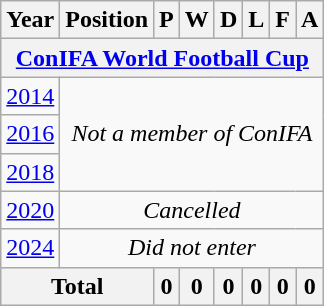<table class="wikitable" style="text-align: center;">
<tr>
<th>Year</th>
<th>Position</th>
<th>P</th>
<th>W</th>
<th>D</th>
<th>L</th>
<th>F</th>
<th>A</th>
</tr>
<tr>
<th colspan=8><a href='#'>ConIFA World Football Cup</a></th>
</tr>
<tr>
<td> <a href='#'>2014</a></td>
<td colspan="7" rowspan="3"><em>Not a member of ConIFA</em></td>
</tr>
<tr>
<td> <a href='#'>2016</a></td>
</tr>
<tr>
<td> <a href='#'>2018</a></td>
</tr>
<tr>
<td> <a href='#'>2020</a></td>
<td colspan="7"><em>Cancelled</em></td>
</tr>
<tr>
<td> <a href='#'>2024</a></td>
<td colspan="7"><em>Did not enter</em></td>
</tr>
<tr>
<th colspan=2>Total</th>
<th>0</th>
<th>0</th>
<th>0</th>
<th>0</th>
<th>0</th>
<th>0</th>
</tr>
</table>
